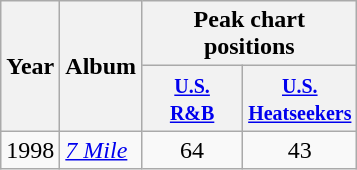<table class="wikitable">
<tr>
<th align=center rowspan=2>Year</th>
<th align=center rowspan=2>Album</th>
<th align=center colspan=2>Peak chart positions</th>
</tr>
<tr>
<th width=60><small><a href='#'>U.S.<br>R&B</a></small></th>
<th width=60><small><a href='#'>U.S.<br>Heatseekers</a></small></th>
</tr>
<tr>
<td align=left valign=center>1998</td>
<td align=left valign=top><em><a href='#'>7 Mile</a></em></td>
<td align=center valign=center>64</td>
<td align=center valign=center>43</td>
</tr>
</table>
